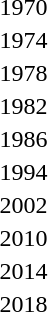<table>
<tr>
<td>1970</td>
<td></td>
<td></td>
<td></td>
</tr>
<tr>
<td>1974</td>
<td></td>
<td></td>
<td></td>
</tr>
<tr>
<td>1978</td>
<td></td>
<td></td>
<td></td>
</tr>
<tr>
<td>1982</td>
<td></td>
<td></td>
<td></td>
</tr>
<tr>
<td>1986</td>
<td></td>
<td></td>
<td></td>
</tr>
<tr>
<td>1994</td>
<td></td>
<td></td>
<td></td>
</tr>
<tr>
<td>2002</td>
<td></td>
<td></td>
<td></td>
</tr>
<tr>
<td>2010<br></td>
<td></td>
<td></td>
<td></td>
</tr>
<tr>
<td rowspan=2>2014<br></td>
<td rowspan=2></td>
<td rowspan=2></td>
<td></td>
</tr>
<tr>
<td></td>
</tr>
<tr>
<td>2018<br></td>
<td></td>
<td></td>
<td></td>
</tr>
</table>
